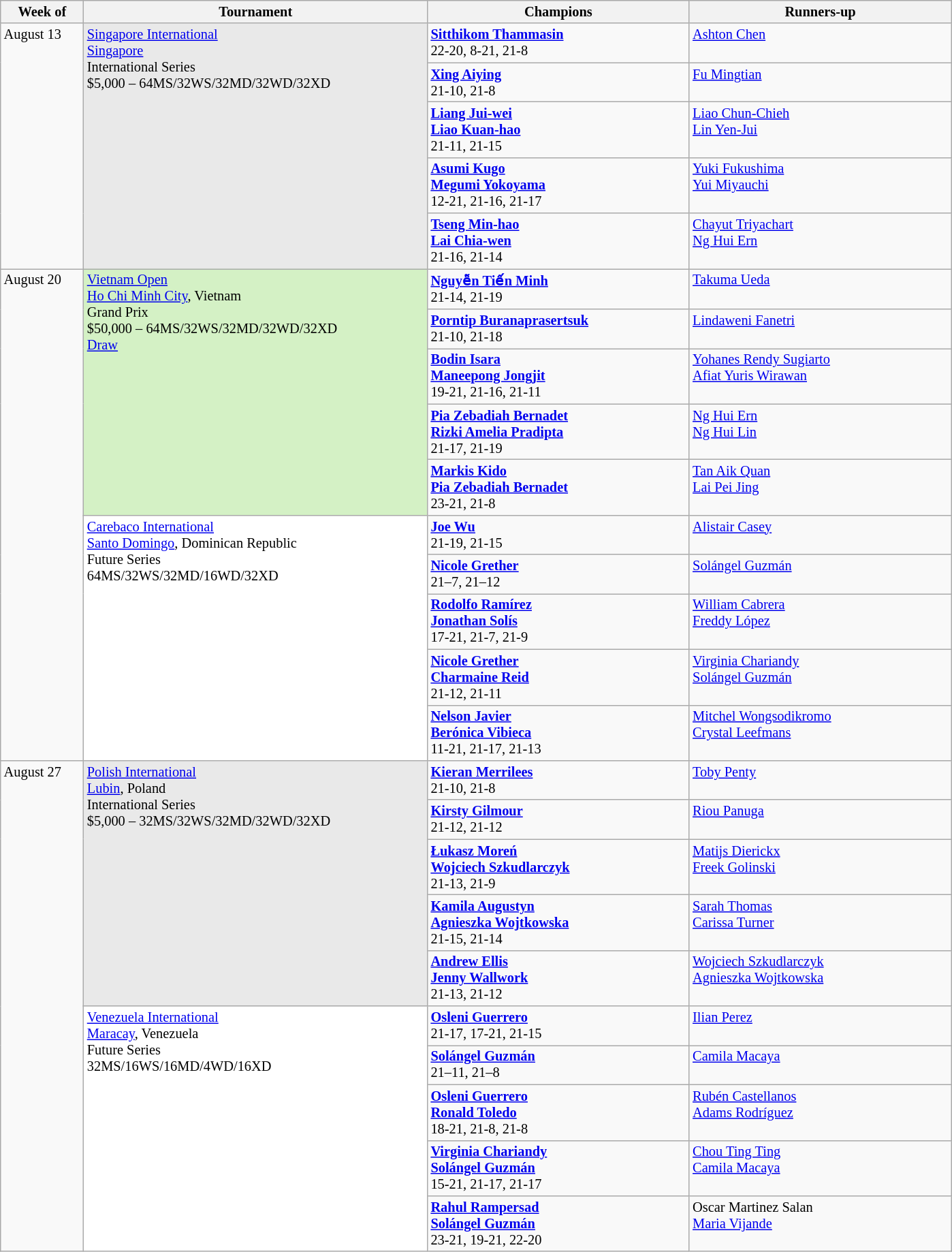<table class=wikitable style=font-size:85%>
<tr>
<th width=75>Week of</th>
<th width=330>Tournament</th>
<th width=250>Champions</th>
<th width=250>Runners-up</th>
</tr>
<tr valign=top>
<td rowspan=5>August 13</td>
<td style="background:#E9E9E9;" rowspan="5"><a href='#'>Singapore International</a><br><a href='#'>Singapore</a><br>International Series<br>$5,000 – 64MS/32WS/32MD/32WD/32XD</td>
<td> <strong><a href='#'>Sitthikom Thammasin</a></strong><br>22-20, 8-21, 21-8</td>
<td> <a href='#'>Ashton Chen</a></td>
</tr>
<tr valign=top>
<td> <strong><a href='#'>Xing Aiying</a></strong><br>21-10, 21-8</td>
<td> <a href='#'>Fu Mingtian</a></td>
</tr>
<tr valign=top>
<td> <strong><a href='#'>Liang Jui-wei</a><br> <a href='#'>Liao Kuan-hao</a></strong><br>21-11, 21-15</td>
<td> <a href='#'>Liao Chun-Chieh</a><br> <a href='#'>Lin Yen-Jui</a></td>
</tr>
<tr valign=top>
<td> <strong><a href='#'>Asumi Kugo</a><br> <a href='#'>Megumi Yokoyama</a></strong><br>12-21, 21-16, 21-17</td>
<td> <a href='#'>Yuki Fukushima</a><br> <a href='#'>Yui Miyauchi</a></td>
</tr>
<tr valign=top>
<td> <strong><a href='#'>Tseng Min-hao</a><br> <a href='#'>Lai Chia-wen</a></strong><br>21-16, 21-14</td>
<td> <a href='#'>Chayut Triyachart</a><br> <a href='#'>Ng Hui Ern</a></td>
</tr>
<tr valign=top>
<td rowspan=10>August 20</td>
<td style="background:#D4F1C5;" rowspan="5"><a href='#'>Vietnam Open</a><br><a href='#'>Ho Chi Minh City</a>, Vietnam<br>Grand Prix<br>$50,000 – 64MS/32WS/32MD/32WD/32XD<br><a href='#'>Draw</a></td>
<td> <strong><a href='#'>Nguyễn Tiến Minh</a></strong><br>21-14, 21-19</td>
<td> <a href='#'>Takuma Ueda</a></td>
</tr>
<tr valign=top>
<td> <strong><a href='#'>Porntip Buranaprasertsuk</a></strong><br>21-10, 21-18</td>
<td> <a href='#'>Lindaweni Fanetri</a></td>
</tr>
<tr valign=top>
<td> <strong><a href='#'>Bodin Isara</a><br> <a href='#'>Maneepong Jongjit</a></strong><br>19-21, 21-16, 21-11</td>
<td> <a href='#'>Yohanes Rendy Sugiarto</a><br> <a href='#'>Afiat Yuris Wirawan</a></td>
</tr>
<tr valign=top>
<td> <strong><a href='#'>Pia Zebadiah Bernadet</a><br> <a href='#'>Rizki Amelia Pradipta</a></strong><br>21-17, 21-19</td>
<td> <a href='#'>Ng Hui Ern</a><br> <a href='#'>Ng Hui Lin</a></td>
</tr>
<tr valign=top>
<td> <strong><a href='#'>Markis Kido</a><br> <a href='#'>Pia Zebadiah Bernadet</a></strong><br>23-21, 21-8</td>
<td> <a href='#'>Tan Aik Quan</a><br> <a href='#'>Lai Pei Jing</a></td>
</tr>
<tr valign=top>
<td style="background:#ffffff;" rowspan="5"><a href='#'>Carebaco International</a><br><a href='#'>Santo Domingo</a>, Dominican Republic<br>Future Series<br>64MS/32WS/32MD/16WD/32XD</td>
<td> <strong><a href='#'>Joe Wu</a></strong><br>21-19, 21-15</td>
<td> <a href='#'>Alistair Casey</a></td>
</tr>
<tr valign=top>
<td> <strong><a href='#'>Nicole Grether</a></strong><br>21–7, 21–12</td>
<td> <a href='#'>Solángel Guzmán</a></td>
</tr>
<tr valign=top>
<td> <strong><a href='#'>Rodolfo Ramírez</a><br> <a href='#'>Jonathan Solís</a></strong><br>17-21, 21-7, 21-9</td>
<td> <a href='#'>William Cabrera</a><br> <a href='#'>Freddy López</a></td>
</tr>
<tr valign=top>
<td> <strong><a href='#'>Nicole Grether</a><br> <a href='#'>Charmaine Reid</a></strong><br>21-12, 21-11</td>
<td> <a href='#'>Virginia Chariandy</a><br> <a href='#'>Solángel Guzmán</a></td>
</tr>
<tr valign=top>
<td> <strong><a href='#'>Nelson Javier</a><br> <a href='#'>Berónica Vibieca</a></strong><br>11-21, 21-17, 21-13</td>
<td> <a href='#'>Mitchel Wongsodikromo</a><br> <a href='#'>Crystal Leefmans</a></td>
</tr>
<tr valign=top>
<td rowspan=10>August 27</td>
<td style="background:#E9E9E9;" rowspan="5"><a href='#'>Polish International</a><br><a href='#'>Lubin</a>, Poland<br>International Series<br>$5,000 – 32MS/32WS/32MD/32WD/32XD</td>
<td> <strong><a href='#'>Kieran Merrilees</a></strong><br>21-10, 21-8</td>
<td> <a href='#'>Toby Penty</a></td>
</tr>
<tr valign=top>
<td> <strong><a href='#'>Kirsty Gilmour</a></strong><br>21-12, 21-12</td>
<td> <a href='#'>Riou Panuga</a></td>
</tr>
<tr valign=top>
<td> <strong><a href='#'>Łukasz Moreń</a><br> <a href='#'>Wojciech Szkudlarczyk</a></strong><br>21-13, 21-9</td>
<td> <a href='#'>Matijs Dierickx</a><br> <a href='#'>Freek Golinski</a></td>
</tr>
<tr valign=top>
<td> <strong><a href='#'>Kamila Augustyn</a><br> <a href='#'>Agnieszka Wojtkowska</a></strong><br>21-15, 21-14</td>
<td> <a href='#'>Sarah Thomas</a><br> <a href='#'>Carissa Turner</a></td>
</tr>
<tr valign=top>
<td> <strong><a href='#'>Andrew Ellis</a><br> <a href='#'>Jenny Wallwork</a></strong><br>21-13, 21-12</td>
<td> <a href='#'>Wojciech Szkudlarczyk</a><br> <a href='#'>Agnieszka Wojtkowska</a></td>
</tr>
<tr valign=top>
<td style="background:#ffffff;" rowspan="5"><a href='#'>Venezuela International</a><br><a href='#'>Maracay</a>, Venezuela<br>Future Series<br> 32MS/16WS/16MD/4WD/16XD</td>
<td> <strong><a href='#'>Osleni Guerrero</a></strong><br>21-17, 17-21, 21-15</td>
<td> <a href='#'>Ilian Perez</a></td>
</tr>
<tr valign=top>
<td> <strong><a href='#'>Solángel Guzmán</a></strong><br>21–11, 21–8</td>
<td> <a href='#'>Camila Macaya</a></td>
</tr>
<tr valign=top>
<td> <strong><a href='#'>Osleni Guerrero</a><br> <a href='#'>Ronald Toledo</a></strong><br>18-21, 21-8, 21-8</td>
<td> <a href='#'>Rubén Castellanos</a><br> <a href='#'>Adams Rodríguez</a></td>
</tr>
<tr valign=top>
<td> <strong><a href='#'>Virginia Chariandy</a><br> <a href='#'>Solángel Guzmán</a></strong><br>15-21, 21-17, 21-17</td>
<td> <a href='#'>Chou Ting Ting</a><br> <a href='#'>Camila Macaya</a></td>
</tr>
<tr valign=top>
<td> <strong><a href='#'>Rahul Rampersad</a><br> <a href='#'>Solángel Guzmán</a></strong><br>23-21, 19-21, 22-20</td>
<td> Oscar Martinez Salan<br> <a href='#'>Maria Vijande</a></td>
</tr>
</table>
